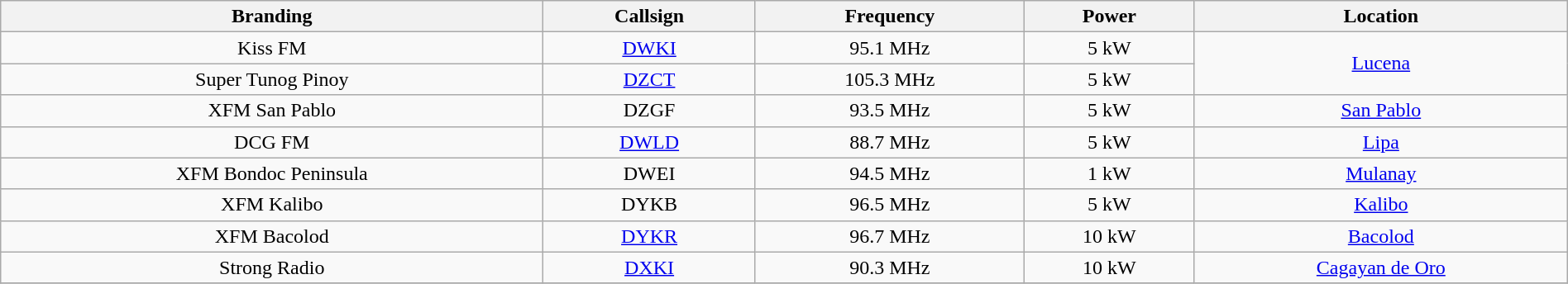<table class="wikitable" style="width:100%; text-align:center;">
<tr>
<th>Branding</th>
<th>Callsign</th>
<th>Frequency</th>
<th>Power</th>
<th>Location</th>
</tr>
<tr>
<td>Kiss FM</td>
<td><a href='#'>DWKI</a></td>
<td>95.1 MHz</td>
<td>5 kW</td>
<td rowspan=2><a href='#'>Lucena</a></td>
</tr>
<tr>
<td>Super Tunog Pinoy</td>
<td><a href='#'>DZCT</a></td>
<td>105.3 MHz</td>
<td>5 kW</td>
</tr>
<tr>
<td>XFM San Pablo</td>
<td>DZGF</td>
<td>93.5 MHz</td>
<td>5 kW</td>
<td><a href='#'>San Pablo</a></td>
</tr>
<tr>
<td>DCG FM</td>
<td><a href='#'>DWLD</a></td>
<td>88.7 MHz</td>
<td>5 kW</td>
<td><a href='#'>Lipa</a></td>
</tr>
<tr>
<td>XFM Bondoc Peninsula</td>
<td>DWEI</td>
<td>94.5 MHz</td>
<td>1 kW</td>
<td><a href='#'>Mulanay</a></td>
</tr>
<tr>
<td>XFM Kalibo</td>
<td>DYKB</td>
<td>96.5 MHz</td>
<td>5 kW</td>
<td><a href='#'>Kalibo</a></td>
</tr>
<tr>
<td>XFM Bacolod</td>
<td><a href='#'>DYKR</a></td>
<td>96.7 MHz</td>
<td>10 kW</td>
<td><a href='#'>Bacolod</a></td>
</tr>
<tr>
<td>Strong Radio</td>
<td><a href='#'>DXKI</a></td>
<td>90.3 MHz</td>
<td>10 kW</td>
<td><a href='#'>Cagayan de Oro</a></td>
</tr>
<tr>
</tr>
</table>
